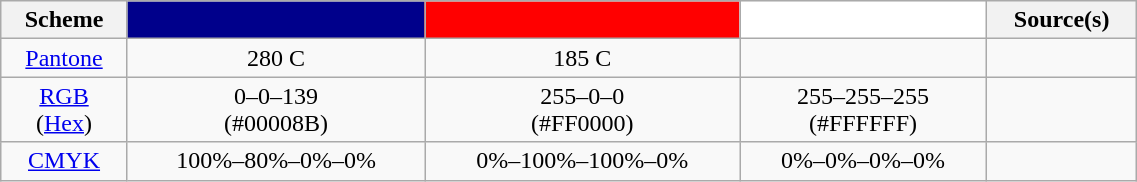<table class="wikitable plainrowheaders" style="width:60%; text-align:center;">
<tr>
<th scope="col">Scheme</th>
<th scope="col" style="background:darkblue; color:#fff;"></th>
<th scope="col" style="background:red; color:#fff;"></th>
<th scope="col" style="background:#fff;"></th>
<th scope="col">Source(s)</th>
</tr>
<tr>
<td scope="row"><a href='#'>Pantone</a></td>
<td>280 C</td>
<td>185 C</td>
<td></td>
<td></td>
</tr>
<tr>
<td scope="row"><a href='#'>RGB</a><br>(<a href='#'>Hex</a>)</td>
<td>0–0–139<br>(#00008B)</td>
<td>255–0–0<br>(#FF0000)</td>
<td>255–255–255<br>(#FFFFFF)</td>
<td></td>
</tr>
<tr>
<td scope="row"><a href='#'>CMYK</a></td>
<td>100%–80%–0%–0%</td>
<td>0%–100%–100%–0%</td>
<td>0%–0%–0%–0%</td>
<td></td>
</tr>
</table>
